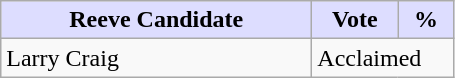<table class="wikitable">
<tr>
<th style="background:#ddf; width:200px;">Reeve Candidate</th>
<th style="background:#ddf; width:50px;">Vote</th>
<th style="background:#ddf; width:30px;">%</th>
</tr>
<tr>
<td>Larry Craig</td>
<td colspan="2">Acclaimed</td>
</tr>
</table>
